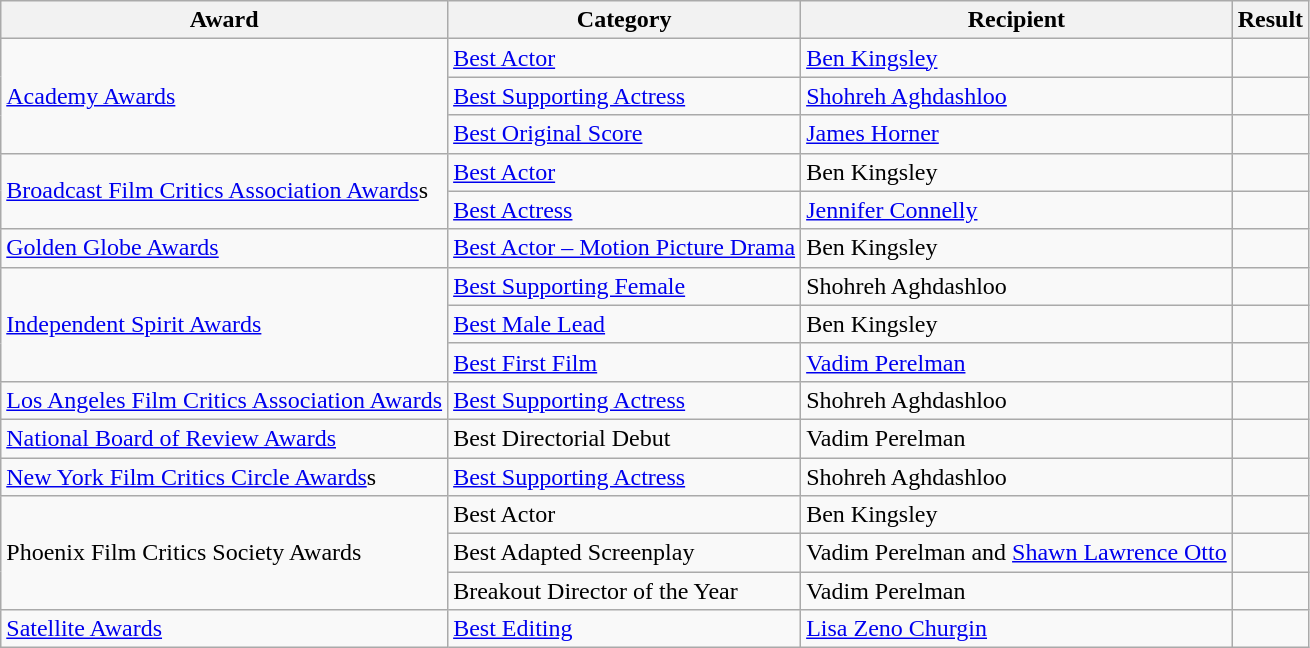<table class="wikitable">
<tr>
<th>Award</th>
<th>Category</th>
<th>Recipient</th>
<th>Result</th>
</tr>
<tr>
<td rowspan="3"><a href='#'>Academy Awards</a></td>
<td><a href='#'>Best Actor</a></td>
<td><a href='#'>Ben Kingsley</a></td>
<td></td>
</tr>
<tr>
<td><a href='#'>Best Supporting Actress</a></td>
<td><a href='#'>Shohreh Aghdashloo</a></td>
<td></td>
</tr>
<tr>
<td><a href='#'>Best Original Score</a></td>
<td><a href='#'>James Horner</a></td>
<td></td>
</tr>
<tr>
<td rowspan="2"><a href='#'>Broadcast Film Critics Association Awards</a>s</td>
<td><a href='#'>Best Actor</a></td>
<td>Ben Kingsley</td>
<td></td>
</tr>
<tr>
<td><a href='#'>Best Actress</a></td>
<td><a href='#'>Jennifer Connelly</a></td>
<td></td>
</tr>
<tr>
<td><a href='#'>Golden Globe Awards</a></td>
<td><a href='#'>Best Actor – Motion Picture Drama</a></td>
<td>Ben Kingsley</td>
<td></td>
</tr>
<tr>
<td rowspan="3"><a href='#'>Independent Spirit Awards</a></td>
<td><a href='#'>Best Supporting Female</a></td>
<td>Shohreh Aghdashloo</td>
<td></td>
</tr>
<tr>
<td><a href='#'>Best Male Lead</a></td>
<td>Ben Kingsley</td>
<td></td>
</tr>
<tr>
<td><a href='#'>Best First Film</a></td>
<td><a href='#'>Vadim Perelman</a></td>
<td></td>
</tr>
<tr>
<td><a href='#'>Los Angeles Film Critics Association Awards</a></td>
<td><a href='#'>Best Supporting Actress</a></td>
<td>Shohreh Aghdashloo</td>
<td></td>
</tr>
<tr>
<td><a href='#'>National Board of Review Awards</a></td>
<td>Best Directorial Debut</td>
<td>Vadim Perelman</td>
<td></td>
</tr>
<tr>
<td><a href='#'>New York Film Critics Circle Awards</a>s</td>
<td><a href='#'>Best Supporting Actress</a></td>
<td>Shohreh Aghdashloo</td>
<td></td>
</tr>
<tr>
<td rowspan="3">Phoenix Film Critics Society Awards</td>
<td>Best Actor</td>
<td>Ben Kingsley</td>
<td></td>
</tr>
<tr>
<td>Best Adapted Screenplay</td>
<td>Vadim Perelman and <a href='#'>Shawn Lawrence Otto</a></td>
<td></td>
</tr>
<tr>
<td>Breakout Director of the Year</td>
<td>Vadim Perelman</td>
<td></td>
</tr>
<tr>
<td><a href='#'>Satellite Awards</a></td>
<td><a href='#'>Best Editing</a></td>
<td><a href='#'>Lisa Zeno Churgin</a></td>
<td></td>
</tr>
</table>
